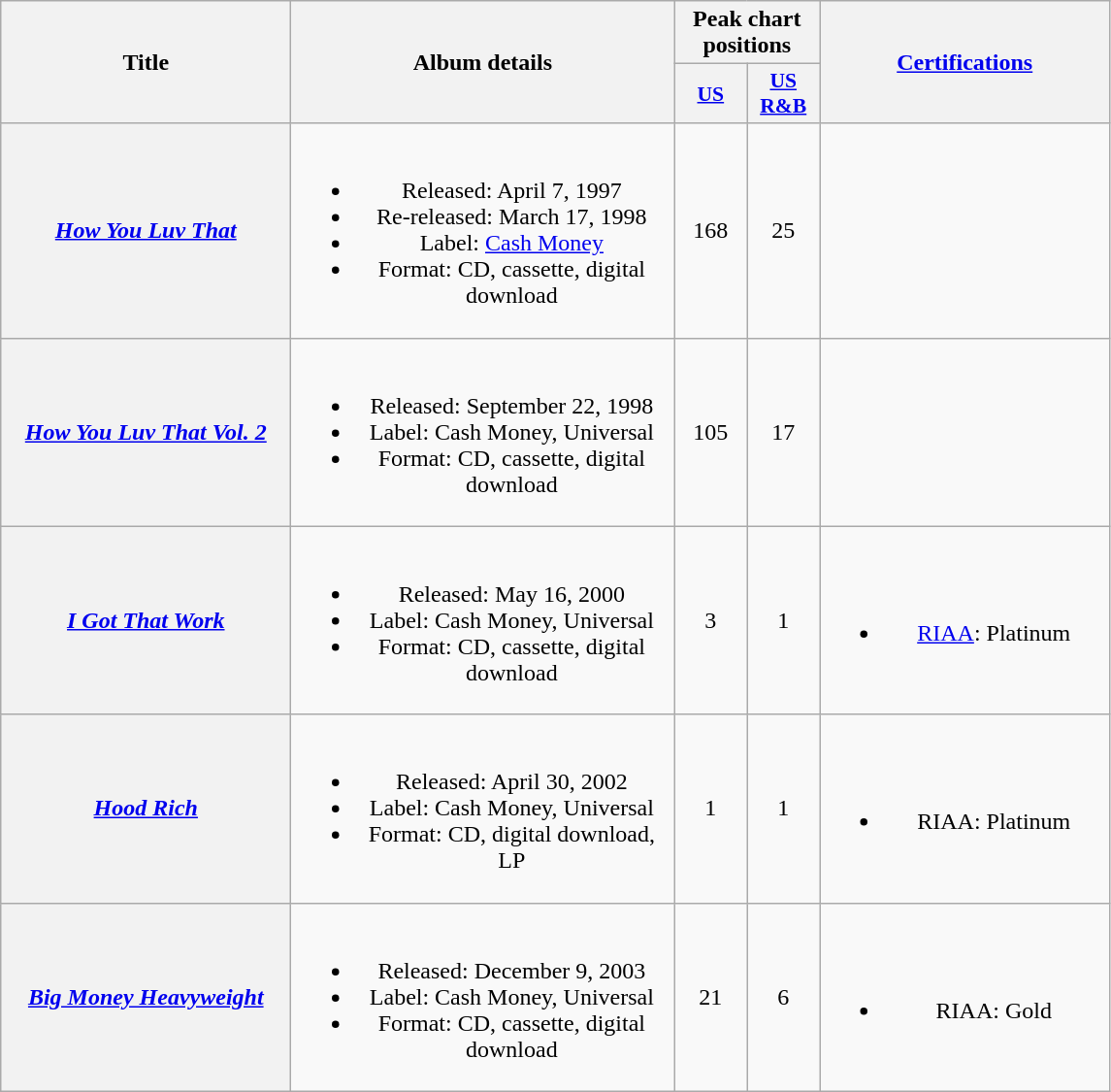<table class="wikitable plainrowheaders" style="text-align:center;">
<tr>
<th scope="col" rowspan="2" style="width:12em;">Title</th>
<th scope="col" rowspan="2" style="width:16em;">Album details</th>
<th scope="col" colspan="2">Peak chart positions</th>
<th scope="col" rowspan="2" style="width:12em;"><a href='#'>Certifications</a></th>
</tr>
<tr>
<th scope="col" style="width:3em;font-size:90%;"><a href='#'>US</a></th>
<th scope="col" style="width:3em;font-size:90%;"><a href='#'>US R&B</a></th>
</tr>
<tr>
<th scope="row"><em><a href='#'>How You Luv That</a></em></th>
<td><br><ul><li>Released: April 7, 1997</li><li>Re-released: March 17, 1998</li><li>Label: <a href='#'>Cash Money</a></li><li>Format: CD, cassette, digital download</li></ul></td>
<td>168</td>
<td>25</td>
<td></td>
</tr>
<tr>
<th scope="row"><em><a href='#'>How You Luv That Vol. 2 </a></em></th>
<td><br><ul><li>Released: September 22, 1998</li><li>Label: Cash Money, Universal</li><li>Format: CD, cassette, digital download</li></ul></td>
<td>105</td>
<td>17</td>
<td></td>
</tr>
<tr>
<th scope="row"><em><a href='#'>I Got That Work</a></em></th>
<td><br><ul><li>Released: May 16, 2000</li><li>Label: Cash Money, Universal</li><li>Format: CD, cassette, digital download</li></ul></td>
<td>3</td>
<td>1</td>
<td><br><ul><li><a href='#'>RIAA</a>: Platinum</li></ul></td>
</tr>
<tr>
<th scope="row"><em><a href='#'>Hood Rich</a></em></th>
<td><br><ul><li>Released: April 30, 2002</li><li>Label: Cash Money, Universal</li><li>Format: CD, digital download, LP</li></ul></td>
<td>1</td>
<td>1</td>
<td><br><ul><li>RIAA: Platinum</li></ul></td>
</tr>
<tr>
<th scope="row"><em><a href='#'>Big Money Heavyweight</a></em></th>
<td><br><ul><li>Released: December 9, 2003</li><li>Label: Cash Money, Universal</li><li>Format: CD, cassette, digital download</li></ul></td>
<td>21</td>
<td>6</td>
<td><br><ul><li>RIAA: Gold</li></ul></td>
</tr>
</table>
